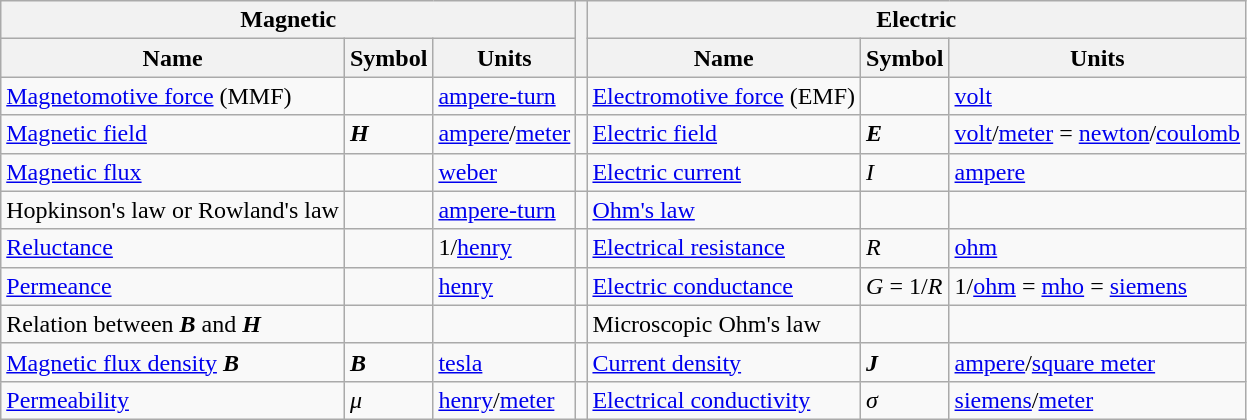<table class="wikitable">
<tr>
<th colspan=3>Magnetic</th>
<th rowspan=2></th>
<th colspan=3>Electric</th>
</tr>
<tr>
<th>Name</th>
<th>Symbol</th>
<th>Units</th>
<th>Name</th>
<th>Symbol</th>
<th>Units</th>
</tr>
<tr>
<td><a href='#'>Magnetomotive force</a> (MMF)</td>
<td></td>
<td><a href='#'>ampere-turn</a></td>
<td></td>
<td><a href='#'>Electromotive force</a> (EMF)</td>
<td></td>
<td><a href='#'>volt</a></td>
</tr>
<tr>
<td><a href='#'>Magnetic field</a></td>
<td><strong><em>H</em></strong></td>
<td><a href='#'>ampere</a>/<a href='#'>meter</a></td>
<td></td>
<td><a href='#'>Electric field</a></td>
<td><strong><em>E</em></strong></td>
<td><a href='#'>volt</a>/<a href='#'>meter</a> = <a href='#'>newton</a>/<a href='#'>coulomb</a></td>
</tr>
<tr>
<td><a href='#'>Magnetic flux</a></td>
<td></td>
<td><a href='#'>weber</a></td>
<td></td>
<td><a href='#'>Electric current</a></td>
<td><em>I</em></td>
<td><a href='#'>ampere</a></td>
</tr>
<tr>
<td>Hopkinson's law or Rowland's law</td>
<td></td>
<td><a href='#'>ampere-turn</a></td>
<td></td>
<td><a href='#'>Ohm's law</a></td>
<td></td>
<td></td>
</tr>
<tr>
<td><a href='#'>Reluctance</a></td>
<td></td>
<td>1/<a href='#'>henry</a></td>
<td></td>
<td><a href='#'>Electrical resistance</a></td>
<td><em>R</em></td>
<td><a href='#'>ohm</a></td>
</tr>
<tr>
<td><a href='#'>Permeance</a></td>
<td></td>
<td><a href='#'>henry</a></td>
<td></td>
<td><a href='#'>Electric conductance</a></td>
<td><em>G</em> = 1/<em>R</em></td>
<td>1/<a href='#'>ohm</a> = <a href='#'>mho</a> = <a href='#'>siemens</a></td>
</tr>
<tr>
<td>Relation between <strong><em>B</em></strong> and <strong><em>H</em></strong></td>
<td></td>
<td></td>
<td></td>
<td>Microscopic Ohm's law</td>
<td></td>
<td></td>
</tr>
<tr>
<td><a href='#'>Magnetic flux density</a> <strong><em>B</em></strong></td>
<td><strong><em>B</em></strong></td>
<td><a href='#'>tesla</a></td>
<td></td>
<td><a href='#'>Current density</a></td>
<td><strong><em>J</em></strong></td>
<td><a href='#'>ampere</a>/<a href='#'>square meter</a></td>
</tr>
<tr>
<td><a href='#'>Permeability</a></td>
<td><em>μ</em></td>
<td><a href='#'>henry</a>/<a href='#'>meter</a></td>
<td></td>
<td><a href='#'>Electrical conductivity</a></td>
<td><em>σ</em></td>
<td><a href='#'>siemens</a>/<a href='#'>meter</a></td>
</tr>
</table>
